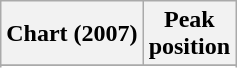<table class="wikitable sortable">
<tr>
<th>Chart (2007)</th>
<th>Peak<br>position</th>
</tr>
<tr>
</tr>
<tr>
</tr>
<tr>
</tr>
<tr>
</tr>
<tr>
</tr>
<tr>
</tr>
<tr>
</tr>
<tr>
</tr>
<tr>
</tr>
<tr>
</tr>
<tr>
</tr>
<tr>
</tr>
<tr>
</tr>
<tr>
</tr>
</table>
